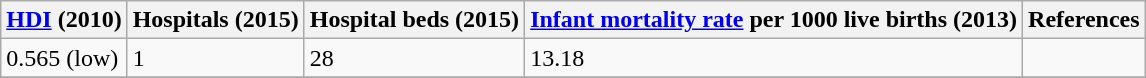<table class="wikitable" border="1">
<tr>
<th><a href='#'>HDI</a> (2010)</th>
<th>Hospitals (2015)</th>
<th>Hospital beds (2015)</th>
<th><a href='#'>Infant mortality rate</a> per 1000 live births (2013)</th>
<th>References</th>
</tr>
<tr>
<td>0.565 (low)</td>
<td>1</td>
<td>28</td>
<td>13.18</td>
<td></td>
</tr>
<tr>
</tr>
</table>
